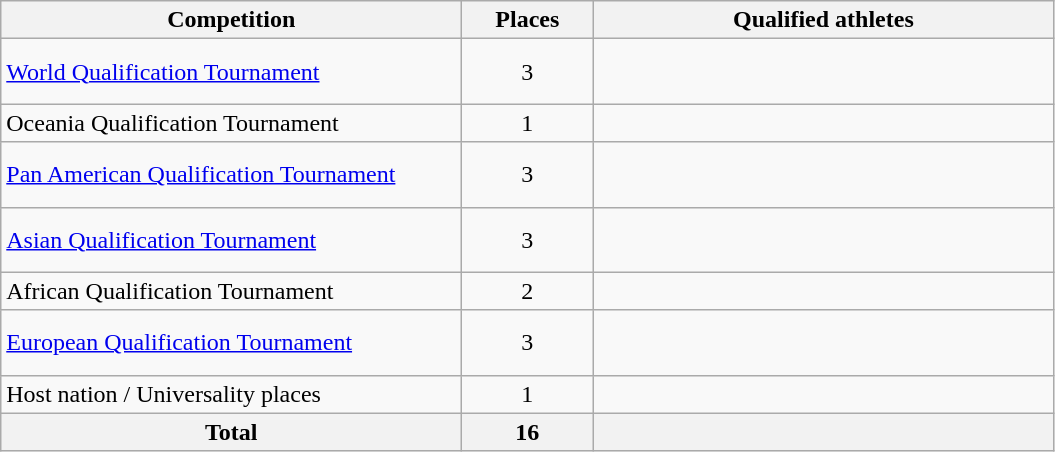<table class = "wikitable">
<tr>
<th width=300>Competition</th>
<th width=80>Places</th>
<th width=300>Qualified athletes</th>
</tr>
<tr>
<td><a href='#'>World Qualification Tournament</a></td>
<td align="center">3</td>
<td><br><br></td>
</tr>
<tr>
<td>Oceania Qualification Tournament</td>
<td align="center">1</td>
<td></td>
</tr>
<tr>
<td><a href='#'>Pan American Qualification Tournament</a></td>
<td align="center">3</td>
<td><br><br></td>
</tr>
<tr>
<td><a href='#'>Asian Qualification Tournament</a></td>
<td align="center">3</td>
<td><br><br></td>
</tr>
<tr>
<td>African Qualification Tournament</td>
<td align="center">2</td>
<td><br></td>
</tr>
<tr>
<td><a href='#'>European Qualification Tournament</a></td>
<td align="center">3</td>
<td><br><br></td>
</tr>
<tr>
<td>Host nation / Universality places</td>
<td align="center">1</td>
<td></td>
</tr>
<tr>
<th>Total</th>
<th>16</th>
<th></th>
</tr>
</table>
